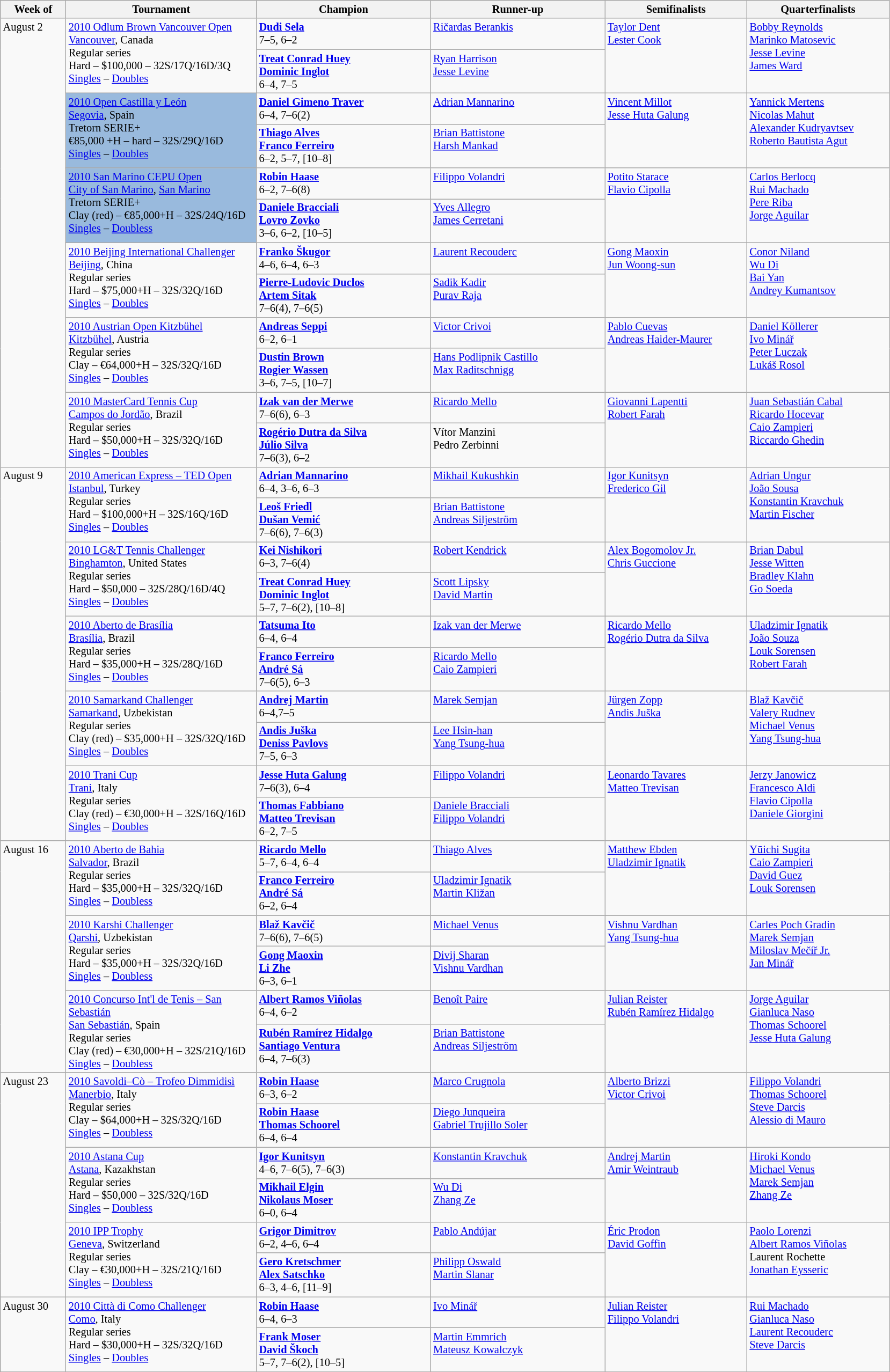<table class=wikitable style=font-size:85%>
<tr>
<th width=75>Week of</th>
<th width=230>Tournament</th>
<th width=210>Champion</th>
<th width=210>Runner-up</th>
<th width=170>Semifinalists</th>
<th width=170>Quarterfinalists</th>
</tr>
<tr style="vertical-align:top;">
<td rowspan=12>August 2</td>
<td rowspan=2><a href='#'>2010 Odlum Brown Vancouver Open</a><br> <a href='#'>Vancouver</a>, Canada<br>Regular series<br>Hard – $100,000 – 32S/17Q/16D/3Q<br><a href='#'>Singles</a> – <a href='#'>Doubles</a></td>
<td> <strong><a href='#'>Dudi Sela</a></strong><br>7–5, 6–2</td>
<td> <a href='#'>Ričardas Berankis</a></td>
<td rowspan=2> <a href='#'>Taylor Dent</a><br>  <a href='#'>Lester Cook</a></td>
<td rowspan=2> <a href='#'>Bobby Reynolds</a><br>  <a href='#'>Marinko Matosevic</a><br> <a href='#'>Jesse Levine</a><br>  <a href='#'>James Ward</a></td>
</tr>
<tr style="vertical-align:top;">
<td> <strong><a href='#'>Treat Conrad Huey</a></strong><br> <strong><a href='#'>Dominic Inglot</a></strong><br>6–4, 7–5</td>
<td> <a href='#'>Ryan Harrison</a><br> <a href='#'>Jesse Levine</a></td>
</tr>
<tr style="vertical-align:top;">
<td rowspan=2 style="background-color:#99BADD"><a href='#'>2010 Open Castilla y León</a><br> <a href='#'>Segovia</a>, Spain<br>Tretorn SERIE+<br>€85,000 +H – hard – 32S/29Q/16D<br><a href='#'>Singles</a> – <a href='#'>Doubles</a></td>
<td> <strong><a href='#'>Daniel Gimeno Traver</a></strong><br>6–4, 7–6(2)</td>
<td> <a href='#'>Adrian Mannarino</a></td>
<td rowspan=2> <a href='#'>Vincent Millot</a><br>  <a href='#'>Jesse Huta Galung</a></td>
<td rowspan=2> <a href='#'>Yannick Mertens</a><br>  <a href='#'>Nicolas Mahut</a><br> <a href='#'>Alexander Kudryavtsev</a><br>  <a href='#'>Roberto Bautista Agut</a></td>
</tr>
<tr style="vertical-align:top;">
<td> <strong><a href='#'>Thiago Alves</a></strong><br> <strong><a href='#'>Franco Ferreiro</a></strong><br>6–2, 5–7, [10–8]</td>
<td> <a href='#'>Brian Battistone</a><br> <a href='#'>Harsh Mankad</a></td>
</tr>
<tr style="vertical-align:top;">
<td rowspan=2 style="background-color:#99BADD"><a href='#'>2010 San Marino CEPU Open</a><br> <a href='#'>City of San Marino</a>, <a href='#'>San Marino</a><br>Tretorn SERIE+<br>Clay (red) – €85,000+H – 32S/24Q/16D<br><a href='#'>Singles</a> – <a href='#'>Doubless</a></td>
<td> <strong><a href='#'>Robin Haase</a></strong><br>6–2, 7–6(8)</td>
<td> <a href='#'>Filippo Volandri</a></td>
<td rowspan=2> <a href='#'>Potito Starace</a><br>  <a href='#'>Flavio Cipolla</a></td>
<td rowspan=2> <a href='#'>Carlos Berlocq</a><br>  <a href='#'>Rui Machado</a><br>  <a href='#'>Pere Riba</a><br>  <a href='#'>Jorge Aguilar</a></td>
</tr>
<tr style="vertical-align:top;">
<td> <strong><a href='#'>Daniele Bracciali</a></strong><br> <strong><a href='#'>Lovro Zovko</a></strong><br>3–6, 6–2, [10–5]</td>
<td> <a href='#'>Yves Allegro</a><br> <a href='#'>James Cerretani</a></td>
</tr>
<tr style="vertical-align:top;">
<td rowspan=2><a href='#'>2010 Beijing International Challenger</a><br> <a href='#'>Beijing</a>, China<br>Regular series<br>Hard – $75,000+H – 32S/32Q/16D<br><a href='#'>Singles</a> – <a href='#'>Doubles</a></td>
<td> <strong><a href='#'>Franko Škugor</a></strong><br>4–6, 6–4, 6–3</td>
<td> <a href='#'>Laurent Recouderc</a></td>
<td rowspan=2> <a href='#'>Gong Maoxin</a><br>  <a href='#'>Jun Woong-sun</a></td>
<td rowspan=2> <a href='#'>Conor Niland</a><br>  <a href='#'>Wu Di</a><br> <a href='#'>Bai Yan</a><br>  <a href='#'>Andrey Kumantsov</a></td>
</tr>
<tr style="vertical-align:top;">
<td> <strong><a href='#'>Pierre-Ludovic Duclos</a></strong><br> <strong><a href='#'>Artem Sitak</a></strong><br>7–6(4), 7–6(5)</td>
<td> <a href='#'>Sadik Kadir</a><br> <a href='#'>Purav Raja</a></td>
</tr>
<tr style="vertical-align:top;">
<td rowspan=2><a href='#'>2010 Austrian Open Kitzbühel</a><br> <a href='#'>Kitzbühel</a>, Austria<br>Regular series<br>Clay – €64,000+H – 32S/32Q/16D<br><a href='#'>Singles</a> – <a href='#'>Doubles</a></td>
<td> <strong><a href='#'>Andreas Seppi</a></strong> <br>6–2, 6–1</td>
<td> <a href='#'>Victor Crivoi</a></td>
<td rowspan=2> <a href='#'>Pablo Cuevas</a><br>  <a href='#'>Andreas Haider-Maurer</a></td>
<td rowspan=2> <a href='#'>Daniel Köllerer</a><br>  <a href='#'>Ivo Minář</a><br> <a href='#'>Peter Luczak</a><br>  <a href='#'>Lukáš Rosol</a></td>
</tr>
<tr style="vertical-align:top;">
<td> <strong><a href='#'>Dustin Brown</a></strong><br> <strong><a href='#'>Rogier Wassen</a></strong><br>3–6, 7–5, [10–7]</td>
<td> <a href='#'>Hans Podlipnik Castillo</a><br> <a href='#'>Max Raditschnigg</a></td>
</tr>
<tr style="vertical-align:top;">
<td rowspan=2><a href='#'>2010 MasterCard Tennis Cup</a><br> <a href='#'>Campos do Jordão</a>, Brazil<br>Regular series<br>Hard – $50,000+H – 32S/32Q/16D<br><a href='#'>Singles</a> – <a href='#'>Doubles</a></td>
<td> <strong><a href='#'>Izak van der Merwe</a></strong><br>7–6(6), 6–3</td>
<td> <a href='#'>Ricardo Mello</a></td>
<td rowspan=2> <a href='#'>Giovanni Lapentti</a><br>  <a href='#'>Robert Farah</a></td>
<td rowspan=2> <a href='#'>Juan Sebastián Cabal</a><br>  <a href='#'>Ricardo Hocevar</a><br> <a href='#'>Caio Zampieri</a><br>  <a href='#'>Riccardo Ghedin</a></td>
</tr>
<tr style="vertical-align:top;">
<td> <strong><a href='#'>Rogério Dutra da Silva</a></strong><br> <strong><a href='#'>Júlio Silva</a></strong><br>7–6(3), 6–2</td>
<td> Vítor Manzini<br> Pedro Zerbinni</td>
</tr>
<tr style="vertical-align:top;">
<td rowspan=10>August 9</td>
<td rowspan=2><a href='#'>2010 American Express – TED Open</a><br> <a href='#'>Istanbul</a>, Turkey<br>Regular series<br>Hard – $100,000+H – 32S/16Q/16D<br><a href='#'>Singles</a> – <a href='#'>Doubles</a></td>
<td> <strong><a href='#'>Adrian Mannarino</a></strong><br>6–4, 3–6, 6–3</td>
<td> <a href='#'>Mikhail Kukushkin</a></td>
<td rowspan=2> <a href='#'>Igor Kunitsyn</a><br> <a href='#'>Frederico Gil</a></td>
<td rowspan=2> <a href='#'>Adrian Ungur</a><br> <a href='#'>João Sousa</a><br> <a href='#'>Konstantin Kravchuk</a><br> <a href='#'>Martin Fischer</a></td>
</tr>
<tr style="vertical-align:top;">
<td> <strong><a href='#'>Leoš Friedl</a><br> <a href='#'>Dušan Vemić</a></strong><br>7–6(6), 7–6(3)</td>
<td> <a href='#'>Brian Battistone</a><br> <a href='#'>Andreas Siljeström</a></td>
</tr>
<tr style="vertical-align:top;">
<td rowspan=2><a href='#'>2010 LG&T Tennis Challenger</a><br><a href='#'>Binghamton</a>, United States<br>Regular series<br>Hard – $50,000 – 32S/28Q/16D/4Q<br><a href='#'>Singles</a> – <a href='#'>Doubles</a></td>
<td> <strong><a href='#'>Kei Nishikori</a></strong><br>6–3, 7–6(4)</td>
<td> <a href='#'>Robert Kendrick</a></td>
<td rowspan=2> <a href='#'>Alex Bogomolov Jr.</a><br> <a href='#'>Chris Guccione</a></td>
<td rowspan=2> <a href='#'>Brian Dabul</a><br> <a href='#'>Jesse Witten</a><br> <a href='#'>Bradley Klahn</a><br> <a href='#'>Go Soeda</a></td>
</tr>
<tr style="vertical-align:top;">
<td> <strong><a href='#'>Treat Conrad Huey</a></strong><br> <strong><a href='#'>Dominic Inglot</a></strong><br>5–7, 7–6(2), [10–8]</td>
<td> <a href='#'>Scott Lipsky</a><br> <a href='#'>David Martin</a></td>
</tr>
<tr style="vertical-align:top;">
<td rowspan=2><a href='#'>2010 Aberto de Brasília</a><br> <a href='#'>Brasília</a>, Brazil<br>Regular series<br>Hard – $35,000+H – 32S/28Q/16D<br><a href='#'>Singles</a> – <a href='#'>Doubles</a></td>
<td> <strong><a href='#'>Tatsuma Ito</a></strong><br>6–4, 6–4</td>
<td> <a href='#'>Izak van der Merwe</a></td>
<td rowspan=2> <a href='#'>Ricardo Mello</a><br> <a href='#'>Rogério Dutra da Silva</a></td>
<td rowspan=2> <a href='#'>Uladzimir Ignatik</a><br> <a href='#'>João Souza</a><br> <a href='#'>Louk Sorensen</a><br> <a href='#'>Robert Farah</a></td>
</tr>
<tr style="vertical-align:top;">
<td> <strong><a href='#'>Franco Ferreiro</a></strong><br> <strong><a href='#'>André Sá</a></strong><br>7–6(5), 6–3</td>
<td> <a href='#'>Ricardo Mello</a><br> <a href='#'>Caio Zampieri</a></td>
</tr>
<tr style="vertical-align:top;">
<td rowspan=2><a href='#'>2010 Samarkand Challenger</a><br> <a href='#'>Samarkand</a>, Uzbekistan<br>Regular series<br>Clay (red) – $35,000+H – 32S/32Q/16D<br><a href='#'>Singles</a> – <a href='#'>Doubles</a></td>
<td> <strong><a href='#'>Andrej Martin</a></strong><br>6–4,7–5</td>
<td> <a href='#'>Marek Semjan</a></td>
<td rowspan=2> <a href='#'>Jürgen Zopp</a><br> <a href='#'>Andis Juška</a></td>
<td rowspan=2> <a href='#'>Blaž Kavčič</a><br> <a href='#'>Valery Rudnev</a><br> <a href='#'>Michael Venus</a><br> <a href='#'>Yang Tsung-hua</a></td>
</tr>
<tr style="vertical-align:top;">
<td> <strong><a href='#'>Andis Juška</a><br> <a href='#'>Deniss Pavlovs</a></strong><br>7–5, 6–3</td>
<td> <a href='#'>Lee Hsin-han</a><br> <a href='#'>Yang Tsung-hua</a></td>
</tr>
<tr style="vertical-align:top;">
<td rowspan=2><a href='#'>2010 Trani Cup</a><br> <a href='#'>Trani</a>, Italy<br>Regular series<br>Clay (red) – €30,000+H – 32S/16Q/16D<br><a href='#'>Singles</a> – <a href='#'>Doubles</a></td>
<td> <strong><a href='#'>Jesse Huta Galung</a></strong><br>7–6(3), 6–4</td>
<td> <a href='#'>Filippo Volandri</a></td>
<td rowspan=2> <a href='#'>Leonardo Tavares</a><br> <a href='#'>Matteo Trevisan</a></td>
<td rowspan=2> <a href='#'>Jerzy Janowicz</a><br> <a href='#'>Francesco Aldi</a><br> <a href='#'>Flavio Cipolla</a><br> <a href='#'>Daniele Giorgini</a></td>
</tr>
<tr style="vertical-align:top;">
<td> <strong><a href='#'>Thomas Fabbiano</a><br> <a href='#'>Matteo Trevisan</a></strong><br>6–2, 7–5</td>
<td> <a href='#'>Daniele Bracciali</a><br> <a href='#'>Filippo Volandri</a></td>
</tr>
<tr style="vertical-align:top;">
<td rowspan=6>August 16</td>
<td rowspan=2><a href='#'>2010 Aberto de Bahia</a><br> <a href='#'>Salvador</a>, Brazil<br>Regular series<br>Hard – $35,000+H – 32S/32Q/16D<br><a href='#'>Singles</a> – <a href='#'>Doubless</a></td>
<td> <strong><a href='#'>Ricardo Mello</a></strong><br>5–7, 6–4, 6–4</td>
<td> <a href='#'>Thiago Alves</a></td>
<td rowspan=2> <a href='#'>Matthew Ebden</a><br> <a href='#'>Uladzimir Ignatik</a></td>
<td rowspan=2> <a href='#'>Yūichi Sugita</a><br> <a href='#'>Caio Zampieri</a><br> <a href='#'>David Guez</a><br> <a href='#'>Louk Sorensen</a></td>
</tr>
<tr style="vertical-align:top;">
<td> <strong><a href='#'>Franco Ferreiro</a><br> <a href='#'>André Sá</a></strong><br>6–2, 6–4</td>
<td> <a href='#'>Uladzimir Ignatik</a><br> <a href='#'>Martin Kližan</a></td>
</tr>
<tr style="vertical-align:top;">
<td rowspan=2><a href='#'>2010 Karshi Challenger</a><br> <a href='#'>Qarshi</a>, Uzbekistan<br>Regular series<br>Hard – $35,000+H – 32S/32Q/16D<br><a href='#'>Singles</a> – <a href='#'>Doubless</a></td>
<td> <strong><a href='#'>Blaž Kavčič</a></strong><br>7–6(6), 7–6(5)</td>
<td> <a href='#'>Michael Venus</a></td>
<td rowspan=2> <a href='#'>Vishnu Vardhan</a><br> <a href='#'>Yang Tsung-hua</a></td>
<td rowspan=2> <a href='#'>Carles Poch Gradin</a><br> <a href='#'>Marek Semjan</a><br> <a href='#'>Miloslav Mečíř Jr.</a><br> <a href='#'>Jan Minář</a></td>
</tr>
<tr style="vertical-align:top;">
<td> <strong><a href='#'>Gong Maoxin</a></strong><br> <strong><a href='#'>Li Zhe</a></strong><br>6–3, 6–1</td>
<td> <a href='#'>Divij Sharan</a><br> <a href='#'>Vishnu Vardhan</a></td>
</tr>
<tr style="vertical-align:top;">
<td rowspan=2><a href='#'>2010 Concurso Int'l de Tenis – San Sebastián</a><br> <a href='#'>San Sebastián</a>, Spain<br>Regular series<br>Clay (red) – €30,000+H – 32S/21Q/16D<br><a href='#'>Singles</a> – <a href='#'>Doubless</a></td>
<td> <strong><a href='#'>Albert Ramos Viñolas</a></strong><br>6–4, 6–2</td>
<td> <a href='#'>Benoît Paire</a></td>
<td rowspan=2> <a href='#'>Julian Reister</a><br> <a href='#'>Rubén Ramírez Hidalgo</a></td>
<td rowspan=2> <a href='#'>Jorge Aguilar</a><br> <a href='#'>Gianluca Naso</a><br> <a href='#'>Thomas Schoorel</a><br> <a href='#'>Jesse Huta Galung</a></td>
</tr>
<tr style="vertical-align:top;">
<td> <strong><a href='#'>Rubén Ramírez Hidalgo</a></strong><br> <strong><a href='#'>Santiago Ventura</a></strong><br>6–4, 7–6(3)</td>
<td> <a href='#'>Brian Battistone</a><br> <a href='#'>Andreas Siljeström</a></td>
</tr>
<tr style="vertical-align:top;">
<td rowspan=6>August 23</td>
<td rowspan=2><a href='#'>2010 Savoldi–Cò – Trofeo Dimmidisì</a><br> <a href='#'>Manerbio</a>, Italy<br>Regular series<br>Clay – $64,000+H – 32S/32Q/16D<br><a href='#'>Singles</a> – <a href='#'>Doubless</a></td>
<td> <strong><a href='#'>Robin Haase</a></strong><br>6–3, 6–2</td>
<td> <a href='#'>Marco Crugnola</a></td>
<td rowspan=2> <a href='#'>Alberto Brizzi</a><br> <a href='#'>Victor Crivoi</a></td>
<td rowspan=2> <a href='#'>Filippo Volandri</a><br> <a href='#'>Thomas Schoorel</a><br> <a href='#'>Steve Darcis</a><br> <a href='#'>Alessio di Mauro</a></td>
</tr>
<tr style="vertical-align:top;">
<td> <strong><a href='#'>Robin Haase</a></strong><br> <strong><a href='#'>Thomas Schoorel</a></strong><br>6–4, 6–4</td>
<td> <a href='#'>Diego Junqueira</a><br> <a href='#'>Gabriel Trujillo Soler</a></td>
</tr>
<tr style="vertical-align:top;">
<td rowspan=2><a href='#'>2010 Astana Cup</a><br> <a href='#'>Astana</a>, Kazakhstan<br>Regular series<br>Hard – $50,000 – 32S/32Q/16D<br><a href='#'>Singles</a> – <a href='#'>Doubless</a></td>
<td> <strong><a href='#'>Igor Kunitsyn</a></strong><br>4–6, 7–6(5), 7–6(3)</td>
<td> <a href='#'>Konstantin Kravchuk</a></td>
<td rowspan=2> <a href='#'>Andrej Martin</a><br> <a href='#'>Amir Weintraub</a></td>
<td rowspan=2> <a href='#'>Hiroki Kondo</a><br> <a href='#'>Michael Venus</a><br> <a href='#'>Marek Semjan</a><br> <a href='#'>Zhang Ze</a></td>
</tr>
<tr style="vertical-align:top;">
<td> <strong><a href='#'>Mikhail Elgin</a></strong><br> <strong><a href='#'>Nikolaus Moser</a></strong><br>6–0, 6–4</td>
<td> <a href='#'>Wu Di</a><br> <a href='#'>Zhang Ze</a></td>
</tr>
<tr style="vertical-align:top;">
<td rowspan=2><a href='#'>2010 IPP Trophy</a><br> <a href='#'>Geneva</a>, Switzerland<br>Regular series<br>Clay – €30,000+H – 32S/21Q/16D<br><a href='#'>Singles</a> – <a href='#'>Doubless</a></td>
<td> <strong><a href='#'>Grigor Dimitrov</a></strong><br>6–2, 4–6, 6–4</td>
<td> <a href='#'>Pablo Andújar</a></td>
<td rowspan=2> <a href='#'>Éric Prodon</a><br> <a href='#'>David Goffin</a></td>
<td rowspan=2> <a href='#'>Paolo Lorenzi</a><br> <a href='#'>Albert Ramos Viñolas</a><br> Laurent Rochette<br> <a href='#'>Jonathan Eysseric</a></td>
</tr>
<tr style="vertical-align:top;">
<td> <strong><a href='#'>Gero Kretschmer</a></strong><br> <strong><a href='#'>Alex Satschko</a></strong><br>6–3, 4–6, [11–9]</td>
<td> <a href='#'>Philipp Oswald</a><br> <a href='#'>Martin Slanar</a></td>
</tr>
<tr style="vertical-align:top;">
<td rowspan=2>August 30</td>
<td rowspan=2><a href='#'>2010 Città di Como Challenger</a><br> <a href='#'>Como</a>, Italy<br>Regular series<br>Hard – $30,000+H – 32S/32Q/16D<br><a href='#'>Singles</a> – <a href='#'>Doubles</a></td>
<td> <strong><a href='#'>Robin Haase</a></strong><br>6–4, 6–3</td>
<td> <a href='#'>Ivo Minář</a></td>
<td rowspan=2> <a href='#'>Julian Reister</a><br> <a href='#'>Filippo Volandri</a></td>
<td rowspan=2> <a href='#'>Rui Machado</a><br> <a href='#'>Gianluca Naso</a><br> <a href='#'>Laurent Recouderc</a><br> <a href='#'>Steve Darcis</a></td>
</tr>
<tr style="vertical-align:top;">
<td> <strong><a href='#'>Frank Moser</a></strong><br> <strong><a href='#'>David Škoch</a></strong><br>5–7, 7–6(2), [10–5]</td>
<td> <a href='#'>Martin Emmrich</a><br> <a href='#'>Mateusz Kowalczyk</a></td>
</tr>
<tr style="vertical-align:top;">
</tr>
</table>
